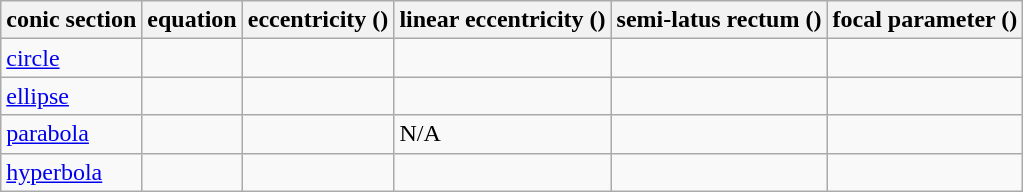<table class="wikitable">
<tr>
<th>conic section</th>
<th>equation</th>
<th>eccentricity ()</th>
<th>linear eccentricity ()</th>
<th>semi-latus rectum ()</th>
<th>focal parameter ()</th>
</tr>
<tr>
<td><a href='#'>circle</a></td>
<td></td>
<td></td>
<td></td>
<td></td>
<td></td>
</tr>
<tr>
<td><a href='#'>ellipse</a></td>
<td></td>
<td></td>
<td></td>
<td></td>
<td></td>
</tr>
<tr>
<td><a href='#'>parabola</a></td>
<td></td>
<td></td>
<td>N/A</td>
<td></td>
<td></td>
</tr>
<tr>
<td><a href='#'>hyperbola</a></td>
<td></td>
<td></td>
<td></td>
<td></td>
<td></td>
</tr>
</table>
